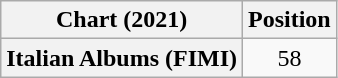<table class="wikitable plainrowheaders" style="text-align:center;">
<tr>
<th>Chart (2021)</th>
<th>Position</th>
</tr>
<tr>
<th scope="row">Italian Albums (FIMI)</th>
<td>58</td>
</tr>
</table>
